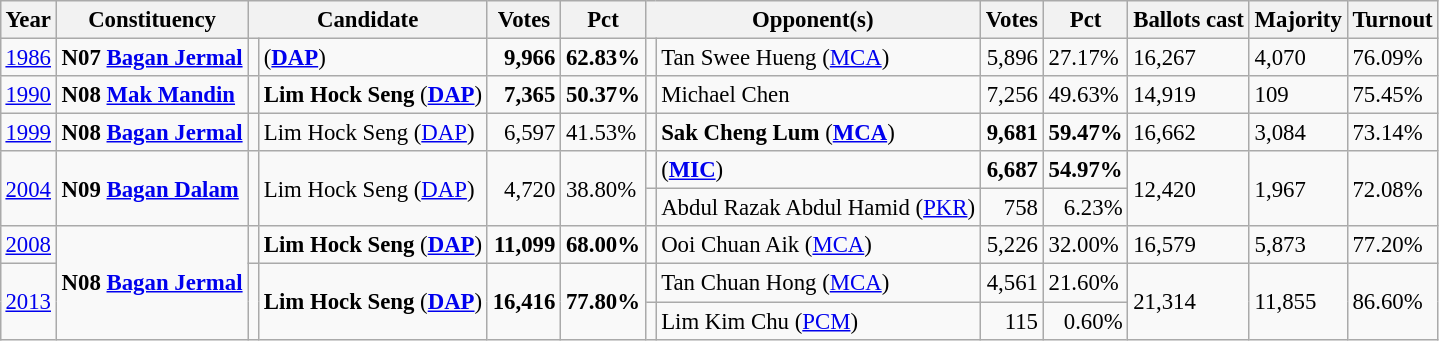<table class="wikitable" style="margin:0.5em ; font-size:95%">
<tr>
<th>Year</th>
<th>Constituency</th>
<th colspan=2>Candidate</th>
<th>Votes</th>
<th>Pct</th>
<th colspan=2>Opponent(s)</th>
<th>Votes</th>
<th>Pct</th>
<th>Ballots cast</th>
<th>Majority</th>
<th>Turnout</th>
</tr>
<tr>
<td><a href='#'>1986</a></td>
<td><strong>N07 <a href='#'>Bagan Jermal</a></strong></td>
<td></td>
<td> (<a href='#'><strong>DAP</strong></a>)</td>
<td align=right><strong>9,966</strong></td>
<td><strong>62.83%</strong></td>
<td></td>
<td>Tan Swee Hueng (<a href='#'>MCA</a>)</td>
<td align=right>5,896</td>
<td>27.17%</td>
<td>16,267</td>
<td>4,070</td>
<td>76.09%</td>
</tr>
<tr>
<td><a href='#'>1990</a></td>
<td><strong>N08 <a href='#'>Mak Mandin</a></strong></td>
<td></td>
<td><strong>Lim Hock Seng</strong> (<a href='#'><strong>DAP</strong></a>)</td>
<td align=right><strong>7,365</strong></td>
<td><strong>50.37%</strong></td>
<td></td>
<td>Michael Chen</td>
<td align=right>7,256</td>
<td>49.63%</td>
<td>14,919</td>
<td>109</td>
<td>75.45%</td>
</tr>
<tr>
<td><a href='#'>1999</a></td>
<td><strong>N08 <a href='#'>Bagan Jermal</a></strong></td>
<td></td>
<td>Lim Hock Seng (<a href='#'>DAP</a>)</td>
<td align=right>6,597</td>
<td>41.53%</td>
<td></td>
<td><strong>Sak Cheng Lum</strong> (<a href='#'><strong>MCA</strong></a>)</td>
<td align=right><strong>9,681</strong></td>
<td><strong>59.47%</strong></td>
<td>16,662</td>
<td>3,084</td>
<td>73.14%</td>
</tr>
<tr>
<td rowspan=2><a href='#'>2004</a></td>
<td rowspan=2><strong>N09 <a href='#'>Bagan Dalam</a></strong></td>
<td rowspan=2 ></td>
<td rowspan=2>Lim Hock Seng (<a href='#'>DAP</a>)</td>
<td rowspan=2 align=right>4,720</td>
<td rowspan=2>38.80%</td>
<td></td>
<td> (<a href='#'><strong>MIC</strong></a>)</td>
<td align=right><strong>6,687</strong></td>
<td><strong>54.97%</strong></td>
<td rowspan=2>12,420</td>
<td rowspan=2>1,967</td>
<td rowspan=2>72.08%</td>
</tr>
<tr>
<td></td>
<td>Abdul Razak Abdul Hamid (<a href='#'>PKR</a>)</td>
<td align=right>758</td>
<td align=right>6.23%</td>
</tr>
<tr>
<td><a href='#'>2008</a></td>
<td rowspan=3><strong>N08 <a href='#'>Bagan Jermal</a></strong></td>
<td></td>
<td><strong>Lim Hock Seng</strong> (<a href='#'><strong>DAP</strong></a>)</td>
<td align=right><strong>11,099</strong></td>
<td><strong>68.00%</strong></td>
<td></td>
<td>Ooi Chuan Aik (<a href='#'>MCA</a>)</td>
<td align=right>5,226</td>
<td>32.00%</td>
<td>16,579</td>
<td>5,873</td>
<td>77.20%</td>
</tr>
<tr>
<td rowspan=2><a href='#'>2013</a></td>
<td rowspan=2 ></td>
<td rowspan=2><strong>Lim Hock Seng</strong> (<a href='#'><strong>DAP</strong></a>)</td>
<td rowspan=2 align=right><strong>16,416</strong></td>
<td rowspan=2><strong>77.80%</strong></td>
<td></td>
<td>Tan Chuan Hong (<a href='#'>MCA</a>)</td>
<td align=right>4,561</td>
<td>21.60%</td>
<td rowspan=2>21,314</td>
<td rowspan=2>11,855</td>
<td rowspan=2>86.60%</td>
</tr>
<tr>
<td bgcolor=></td>
<td>Lim Kim Chu (<a href='#'>PCM</a>)</td>
<td align=right>115</td>
<td align=right>0.60%</td>
</tr>
</table>
